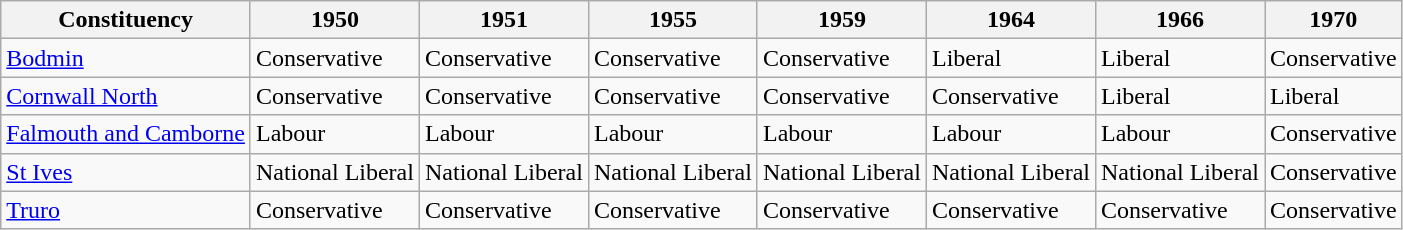<table class="wikitable">
<tr>
<th>Constituency</th>
<th>1950</th>
<th>1951</th>
<th>1955</th>
<th>1959</th>
<th>1964</th>
<th>1966</th>
<th>1970</th>
</tr>
<tr>
<td><a href='#'>Bodmin</a></td>
<td bgcolor=>Conservative</td>
<td bgcolor=>Conservative</td>
<td bgcolor=>Conservative</td>
<td bgcolor=>Conservative</td>
<td bgcolor=>Liberal</td>
<td bgcolor=>Liberal</td>
<td bgcolor=>Conservative</td>
</tr>
<tr>
<td><a href='#'>Cornwall North</a></td>
<td bgcolor=>Conservative</td>
<td bgcolor=>Conservative</td>
<td bgcolor=>Conservative</td>
<td bgcolor=>Conservative</td>
<td bgcolor=>Conservative</td>
<td bgcolor=>Liberal</td>
<td bgcolor=>Liberal</td>
</tr>
<tr>
<td><a href='#'>Falmouth and Camborne</a></td>
<td bgcolor=>Labour</td>
<td bgcolor=>Labour</td>
<td bgcolor=>Labour</td>
<td bgcolor=>Labour</td>
<td bgcolor=>Labour</td>
<td bgcolor=>Labour</td>
<td bgcolor=>Conservative</td>
</tr>
<tr>
<td><a href='#'>St Ives</a></td>
<td bgcolor=>National Liberal</td>
<td bgcolor=>National Liberal</td>
<td bgcolor=>National Liberal</td>
<td bgcolor=>National Liberal</td>
<td bgcolor=>National Liberal</td>
<td bgcolor=>National Liberal</td>
<td bgcolor=>Conservative</td>
</tr>
<tr>
<td><a href='#'>Truro</a></td>
<td bgcolor=>Conservative</td>
<td bgcolor=>Conservative</td>
<td bgcolor=>Conservative</td>
<td bgcolor=>Conservative</td>
<td bgcolor=>Conservative</td>
<td bgcolor=>Conservative</td>
<td bgcolor=>Conservative</td>
</tr>
</table>
